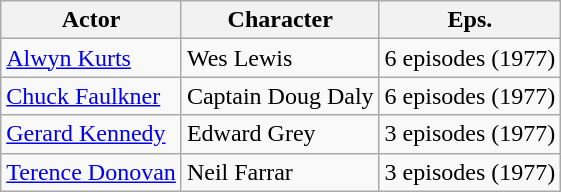<table class="wikitable">
<tr>
<th>Actor</th>
<th>Character</th>
<th>Eps.</th>
</tr>
<tr>
<td><a href='#'>Alwyn Kurts</a></td>
<td>Wes Lewis</td>
<td>6 episodes (1977)</td>
</tr>
<tr>
<td><a href='#'>Chuck Faulkner</a></td>
<td>Captain Doug Daly</td>
<td>6 episodes (1977)</td>
</tr>
<tr>
<td><a href='#'>Gerard Kennedy</a></td>
<td>Edward Grey</td>
<td>3 episodes (1977)</td>
</tr>
<tr>
<td><a href='#'>Terence Donovan</a></td>
<td>Neil Farrar</td>
<td>3 episodes (1977)</td>
</tr>
</table>
